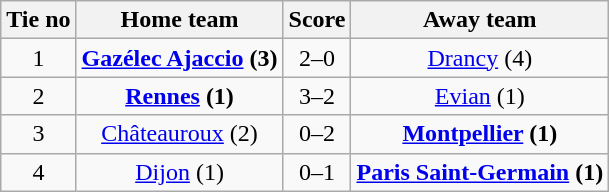<table class="wikitable" style="text-align:center">
<tr>
<th>Tie no</th>
<th>Home team</th>
<th>Score</th>
<th>Away team</th>
</tr>
<tr>
<td>1</td>
<td><strong><a href='#'>Gazélec Ajaccio</a> (3)</strong></td>
<td>2–0</td>
<td><a href='#'>Drancy</a> (4)</td>
</tr>
<tr>
<td>2</td>
<td><strong><a href='#'>Rennes</a> (1)</strong></td>
<td>3–2</td>
<td><a href='#'>Evian</a> (1)</td>
</tr>
<tr>
<td>3</td>
<td><a href='#'>Châteauroux</a> (2)</td>
<td>0–2</td>
<td><strong><a href='#'>Montpellier</a> (1)</strong></td>
</tr>
<tr>
<td>4</td>
<td><a href='#'>Dijon</a> (1)</td>
<td>0–1</td>
<td><strong><a href='#'>Paris Saint-Germain</a> (1)</strong></td>
</tr>
</table>
